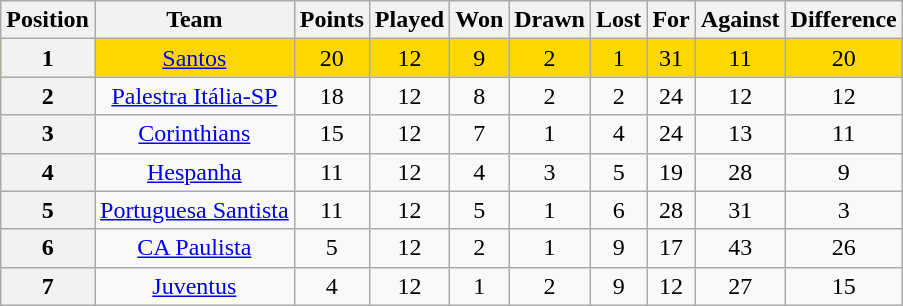<table class="wikitable" style="text-align:center">
<tr>
<th>Position</th>
<th>Team</th>
<th>Points</th>
<th>Played</th>
<th>Won</th>
<th>Drawn</th>
<th>Lost</th>
<th>For</th>
<th>Against</th>
<th>Difference</th>
</tr>
<tr style="background: gold;">
<th>1</th>
<td><a href='#'>Santos</a></td>
<td>20</td>
<td>12</td>
<td>9</td>
<td>2</td>
<td>1</td>
<td>31</td>
<td>11</td>
<td>20</td>
</tr>
<tr>
<th>2</th>
<td><a href='#'>Palestra Itália-SP</a></td>
<td>18</td>
<td>12</td>
<td>8</td>
<td>2</td>
<td>2</td>
<td>24</td>
<td>12</td>
<td>12</td>
</tr>
<tr>
<th>3</th>
<td><a href='#'>Corinthians</a></td>
<td>15</td>
<td>12</td>
<td>7</td>
<td>1</td>
<td>4</td>
<td>24</td>
<td>13</td>
<td>11</td>
</tr>
<tr>
<th>4</th>
<td><a href='#'>Hespanha</a></td>
<td>11</td>
<td>12</td>
<td>4</td>
<td>3</td>
<td>5</td>
<td>19</td>
<td>28</td>
<td>9</td>
</tr>
<tr>
<th>5</th>
<td><a href='#'>Portuguesa Santista</a></td>
<td>11</td>
<td>12</td>
<td>5</td>
<td>1</td>
<td>6</td>
<td>28</td>
<td>31</td>
<td>3</td>
</tr>
<tr>
<th>6</th>
<td><a href='#'>CA Paulista</a></td>
<td>5</td>
<td>12</td>
<td>2</td>
<td>1</td>
<td>9</td>
<td>17</td>
<td>43</td>
<td>26</td>
</tr>
<tr>
<th>7</th>
<td><a href='#'>Juventus</a></td>
<td>4</td>
<td>12</td>
<td>1</td>
<td>2</td>
<td>9</td>
<td>12</td>
<td>27</td>
<td>15</td>
</tr>
</table>
